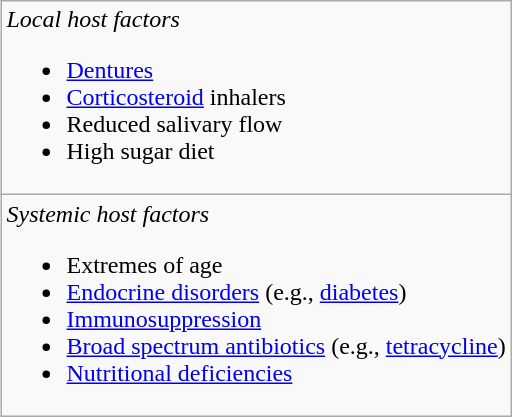<table class="wikitable" style="float:right;">
<tr>
<td><em>Local host factors</em><br><ul><li><a href='#'>Dentures</a></li><li><a href='#'>Corticosteroid</a> inhalers</li><li>Reduced salivary flow</li><li>High sugar diet</li></ul></td>
</tr>
<tr>
<td><em>Systemic host factors</em><br><ul><li>Extremes of age</li><li><a href='#'>Endocrine disorders</a> (e.g., <a href='#'>diabetes</a>)</li><li><a href='#'>Immunosuppression</a></li><li><a href='#'>Broad spectrum antibiotics</a> (e.g., <a href='#'>tetracycline</a>)</li><li><a href='#'>Nutritional deficiencies</a></li></ul></td>
</tr>
</table>
